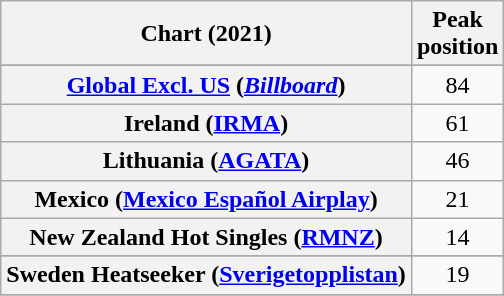<table class="wikitable sortable plainrowheaders" style="text-align:center">
<tr>
<th scope="col">Chart (2021)</th>
<th scope="col">Peak<br>position</th>
</tr>
<tr>
</tr>
<tr>
</tr>
<tr>
</tr>
<tr>
</tr>
<tr>
</tr>
<tr>
<th scope="row"><a href='#'>Global Excl. US</a> (<em><a href='#'>Billboard</a></em>)</th>
<td>84</td>
</tr>
<tr>
<th scope="row">Ireland (<a href='#'>IRMA</a>)</th>
<td>61</td>
</tr>
<tr>
<th scope="row">Lithuania (<a href='#'>AGATA</a>)</th>
<td>46</td>
</tr>
<tr>
<th scope="row">Mexico (<a href='#'>Mexico Español Airplay</a>)</th>
<td>21</td>
</tr>
<tr>
<th scope="row">New Zealand Hot Singles (<a href='#'>RMNZ</a>)</th>
<td>14</td>
</tr>
<tr>
</tr>
<tr>
<th scope="row">Sweden Heatseeker (<a href='#'>Sverigetopplistan</a>)</th>
<td>19</td>
</tr>
<tr>
</tr>
<tr>
</tr>
<tr>
</tr>
<tr>
</tr>
<tr>
</tr>
<tr>
</tr>
</table>
